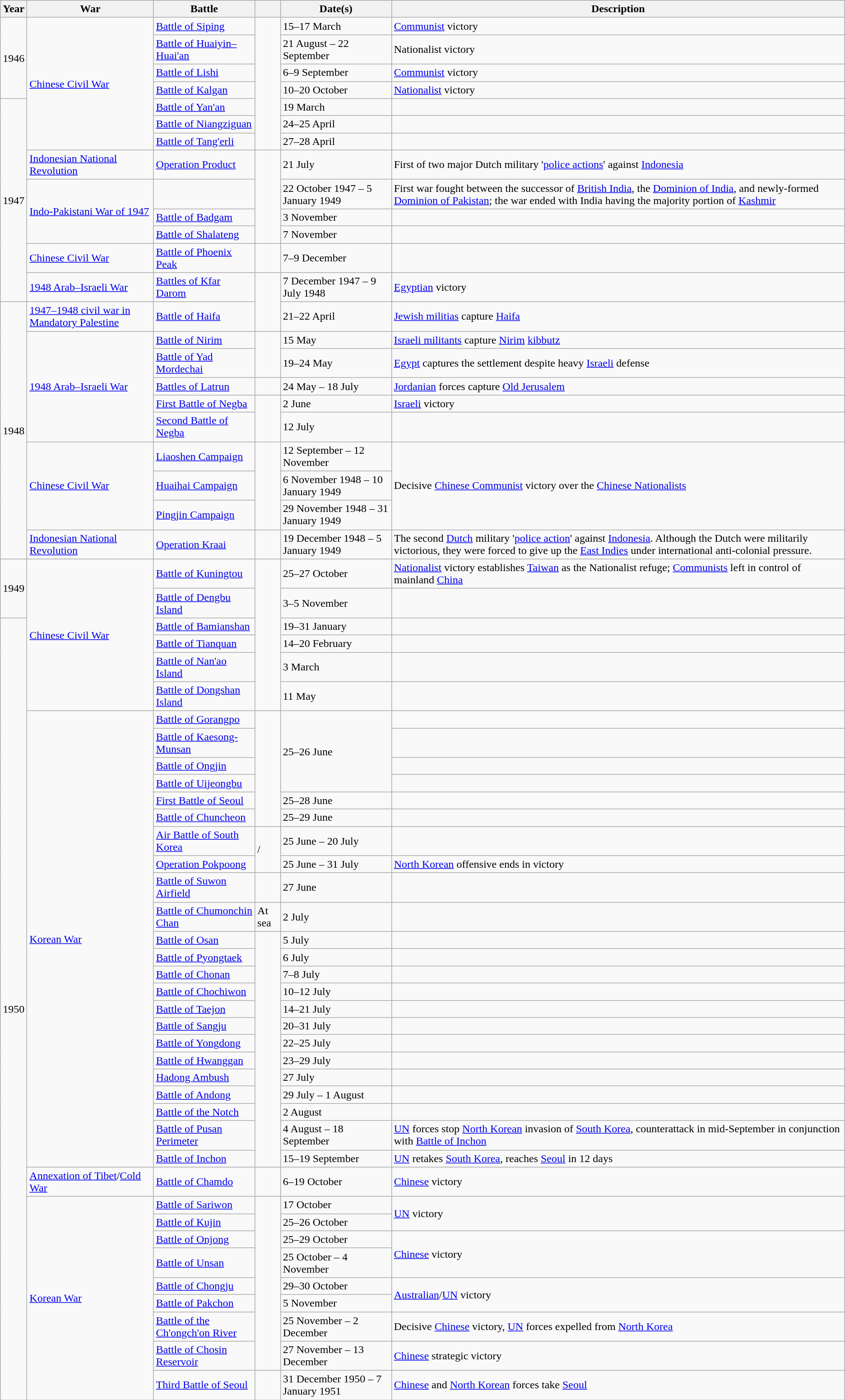<table class="wikitable sortable">
<tr>
<th class="unsortable">Year</th>
<th>War</th>
<th class="unsortable">Battle</th>
<th></th>
<th>Date(s)</th>
<th class="unsortable">Description</th>
</tr>
<tr>
<td rowspan="4">1946</td>
<td rowspan="7"><a href='#'>Chinese Civil War</a></td>
<td><a href='#'>Battle of Siping</a></td>
<td rowspan="7"></td>
<td>15–17 March</td>
<td><a href='#'>Communist</a> victory</td>
</tr>
<tr>
<td><a href='#'>Battle of Huaiyin–Huai'an</a></td>
<td>21 August – 22 September</td>
<td>Nationalist victory</td>
</tr>
<tr>
<td><a href='#'>Battle of Lishi</a></td>
<td>6–9 September</td>
<td><a href='#'>Communist</a> victory</td>
</tr>
<tr>
<td><a href='#'>Battle of Kalgan</a></td>
<td>10–20 October</td>
<td><a href='#'>Nationalist</a> victory</td>
</tr>
<tr>
<td rowspan="9">1947</td>
<td><a href='#'>Battle of Yan'an</a></td>
<td>19 March</td>
<td></td>
</tr>
<tr>
<td><a href='#'>Battle of Niangziguan</a></td>
<td>24–25 April</td>
<td></td>
</tr>
<tr>
<td><a href='#'>Battle of Tang'erli</a></td>
<td>27–28 April</td>
<td></td>
</tr>
<tr>
<td><a href='#'>Indonesian National Revolution</a></td>
<td><a href='#'>Operation Product</a></td>
<td rowspan="4"></td>
<td>21 July</td>
<td>First of two major Dutch military '<a href='#'>police actions</a>' against <a href='#'>Indonesia</a></td>
</tr>
<tr>
<td rowspan="3"><a href='#'>Indo-Pakistani War of 1947</a></td>
<td></td>
<td>22 October 1947 – 5 January 1949</td>
<td>First war fought between the successor of <a href='#'>British India</a>, the <a href='#'>Dominion of India</a>, and newly-formed <a href='#'>Dominion of Pakistan</a>; the war ended with India having the majority portion of <a href='#'>Kashmir</a></td>
</tr>
<tr>
<td><a href='#'>Battle of Badgam</a></td>
<td>3 November</td>
<td></td>
</tr>
<tr>
<td><a href='#'>Battle of Shalateng</a></td>
<td>7 November</td>
<td></td>
</tr>
<tr>
<td><a href='#'>Chinese Civil War</a></td>
<td><a href='#'>Battle of Phoenix Peak</a></td>
<td></td>
<td>7–9 December</td>
<td></td>
</tr>
<tr>
<td><a href='#'>1948 Arab–Israeli War</a></td>
<td><a href='#'>Battles of Kfar Darom</a></td>
<td rowspan="2"></td>
<td>7 December 1947 – 9 July 1948</td>
<td><a href='#'>Egyptian</a> victory</td>
</tr>
<tr>
<td rowspan="10">1948</td>
<td><a href='#'>1947–1948 civil war in Mandatory Palestine</a></td>
<td><a href='#'>Battle of Haifa</a></td>
<td>21–22 April</td>
<td><a href='#'>Jewish militias</a> capture <a href='#'>Haifa</a></td>
</tr>
<tr>
<td rowspan="5"><a href='#'>1948 Arab–Israeli War</a></td>
<td><a href='#'>Battle of Nirim</a></td>
<td rowspan="2"></td>
<td>15 May</td>
<td><a href='#'>Israeli militants</a> capture <a href='#'>Nirim</a> <a href='#'>kibbutz</a></td>
</tr>
<tr>
<td><a href='#'>Battle of Yad Mordechai</a></td>
<td>19–24 May</td>
<td><a href='#'>Egypt</a> captures the settlement despite heavy <a href='#'>Israeli</a> defense</td>
</tr>
<tr>
<td><a href='#'>Battles of Latrun</a></td>
<td></td>
<td>24 May – 18 July</td>
<td><a href='#'>Jordanian</a> forces capture <a href='#'>Old Jerusalem</a></td>
</tr>
<tr>
<td><a href='#'>First Battle of Negba</a></td>
<td rowspan="2"></td>
<td>2 June</td>
<td><a href='#'>Israeli</a> victory</td>
</tr>
<tr>
<td><a href='#'>Second Battle of Negba</a></td>
<td>12 July</td>
<td></td>
</tr>
<tr>
<td rowspan="3"><a href='#'>Chinese Civil War</a></td>
<td><a href='#'>Liaoshen Campaign</a></td>
<td rowspan="3"></td>
<td>12 September – 12 November</td>
<td rowspan="3">Decisive <a href='#'>Chinese Communist</a> victory over the <a href='#'>Chinese Nationalists</a></td>
</tr>
<tr>
<td><a href='#'>Huaihai Campaign</a></td>
<td>6 November 1948 – 10 January 1949</td>
</tr>
<tr>
<td><a href='#'>Pingjin Campaign</a></td>
<td>29 November 1948 – 31 January 1949</td>
</tr>
<tr>
<td><a href='#'>Indonesian National Revolution</a></td>
<td><a href='#'>Operation Kraai</a></td>
<td></td>
<td>19 December 1948 – 5 January 1949</td>
<td>The second <a href='#'>Dutch</a> military '<a href='#'>police action</a>' against <a href='#'>Indonesia</a>. Although the Dutch were militarily victorious, they were forced to give up the <a href='#'>East Indies</a> under international anti-colonial pressure.</td>
</tr>
<tr>
<td rowspan="2">1949</td>
<td rowspan="6"><a href='#'>Chinese Civil War</a></td>
<td><a href='#'>Battle of Kuningtou</a></td>
<td rowspan="6"></td>
<td>25–27 October</td>
<td><a href='#'>Nationalist</a> victory establishes <a href='#'>Taiwan</a> as the Nationalist refuge;  <a href='#'>Communists</a> left in control of mainland <a href='#'>China</a></td>
</tr>
<tr>
<td><a href='#'>Battle of Dengbu Island</a></td>
<td>3–5 November</td>
<td></td>
</tr>
<tr>
<td rowspan="37">1950</td>
<td><a href='#'>Battle of Bamianshan</a></td>
<td>19–31 January</td>
<td></td>
</tr>
<tr>
<td><a href='#'>Battle of Tianquan</a></td>
<td>14–20 February</td>
<td></td>
</tr>
<tr>
<td><a href='#'>Battle of Nan'ao Island</a></td>
<td>3 March</td>
<td></td>
</tr>
<tr>
<td><a href='#'>Battle of Dongshan Island</a></td>
<td>11 May</td>
<td></td>
</tr>
<tr>
<td rowspan="23"><a href='#'>Korean War</a></td>
<td><a href='#'>Battle of Gorangpo</a></td>
<td rowspan="6"></td>
<td rowspan="4">25–26 June</td>
<td></td>
</tr>
<tr>
<td><a href='#'>Battle of Kaesong-Munsan</a></td>
<td></td>
</tr>
<tr>
<td><a href='#'>Battle of Ongjin</a></td>
<td></td>
</tr>
<tr>
<td><a href='#'>Battle of Uijeongbu</a></td>
<td></td>
</tr>
<tr>
<td><a href='#'>First Battle of Seoul</a></td>
<td>25–28 June</td>
<td></td>
</tr>
<tr>
<td><a href='#'>Battle of Chuncheon</a></td>
<td>25–29 June</td>
<td></td>
</tr>
<tr>
<td><a href='#'>Air Battle of South Korea</a></td>
<td rowspan="2">/</td>
<td>25 June – 20 July</td>
<td></td>
</tr>
<tr>
<td><a href='#'>Operation Pokpoong</a></td>
<td>25 June – 31 July</td>
<td><a href='#'>North Korean</a> offensive ends in victory</td>
</tr>
<tr>
<td><a href='#'>Battle of Suwon Airfield</a></td>
<td></td>
<td>27 June</td>
<td></td>
</tr>
<tr>
<td><a href='#'>Battle of Chumonchin Chan</a></td>
<td>At sea</td>
<td>2 July</td>
<td></td>
</tr>
<tr>
<td><a href='#'>Battle of Osan</a></td>
<td rowspan="13"></td>
<td>5 July</td>
<td></td>
</tr>
<tr>
<td><a href='#'>Battle of Pyongtaek</a></td>
<td>6 July</td>
<td></td>
</tr>
<tr>
<td><a href='#'>Battle of Chonan</a></td>
<td>7–8 July</td>
<td></td>
</tr>
<tr>
<td><a href='#'>Battle of Chochiwon</a></td>
<td>10–12 July</td>
<td></td>
</tr>
<tr>
<td><a href='#'>Battle of Taejon</a></td>
<td>14–21 July</td>
<td></td>
</tr>
<tr>
<td><a href='#'>Battle of Sangju</a></td>
<td>20–31 July</td>
<td></td>
</tr>
<tr>
<td><a href='#'>Battle of Yongdong</a></td>
<td>22–25 July</td>
<td></td>
</tr>
<tr>
<td><a href='#'>Battle of Hwanggan</a></td>
<td>23–29 July</td>
<td></td>
</tr>
<tr>
<td><a href='#'>Hadong Ambush</a></td>
<td>27 July</td>
<td></td>
</tr>
<tr>
<td><a href='#'>Battle of Andong</a></td>
<td>29 July – 1 August</td>
<td></td>
</tr>
<tr>
<td><a href='#'>Battle of the Notch</a></td>
<td>2 August</td>
<td></td>
</tr>
<tr>
<td><a href='#'>Battle of Pusan Perimeter</a></td>
<td>4 August – 18 September</td>
<td><a href='#'>UN</a> forces stop <a href='#'>North Korean</a> invasion of <a href='#'>South Korea</a>, counterattack in mid-September in conjunction with <a href='#'>Battle of Inchon</a></td>
</tr>
<tr>
<td><a href='#'>Battle of Inchon</a></td>
<td>15–19 September</td>
<td><a href='#'>UN</a> retakes <a href='#'>South Korea</a>, reaches <a href='#'>Seoul</a> in 12 days</td>
</tr>
<tr>
<td><a href='#'>Annexation of Tibet</a>/<a href='#'>Cold War</a></td>
<td><a href='#'>Battle of Chamdo</a></td>
<td></td>
<td>6–19 October</td>
<td><a href='#'>Chinese</a> victory</td>
</tr>
<tr>
<td rowspan="9"><a href='#'>Korean War</a></td>
<td><a href='#'>Battle of Sariwon</a></td>
<td rowspan="8"></td>
<td>17 October</td>
<td rowspan="2"><a href='#'>UN</a> victory</td>
</tr>
<tr>
<td><a href='#'>Battle of Kujin</a></td>
<td>25–26 October</td>
</tr>
<tr>
<td><a href='#'>Battle of Onjong</a></td>
<td>25–29 October</td>
<td rowspan="2"><a href='#'>Chinese</a> victory</td>
</tr>
<tr>
<td><a href='#'>Battle of Unsan</a></td>
<td>25 October – 4 November</td>
</tr>
<tr>
<td><a href='#'>Battle of Chongju</a></td>
<td>29–30 October</td>
<td rowspan="2"><a href='#'>Australian</a>/<a href='#'>UN</a> victory</td>
</tr>
<tr>
<td><a href='#'>Battle of Pakchon</a></td>
<td>5 November</td>
</tr>
<tr>
<td><a href='#'>Battle of the Ch'ongch'on River</a></td>
<td>25 November – 2 December</td>
<td>Decisive <a href='#'>Chinese</a> victory, <a href='#'>UN</a> forces expelled from <a href='#'>North Korea</a></td>
</tr>
<tr>
<td><a href='#'>Battle of Chosin Reservoir</a></td>
<td>27 November – 13 December</td>
<td><a href='#'>Chinese</a> strategic victory</td>
</tr>
<tr>
<td><a href='#'>Third Battle of Seoul</a></td>
<td></td>
<td>31 December 1950 – 7 January 1951</td>
<td><a href='#'>Chinese</a> and <a href='#'>North Korean</a> forces take <a href='#'>Seoul</a></td>
</tr>
</table>
